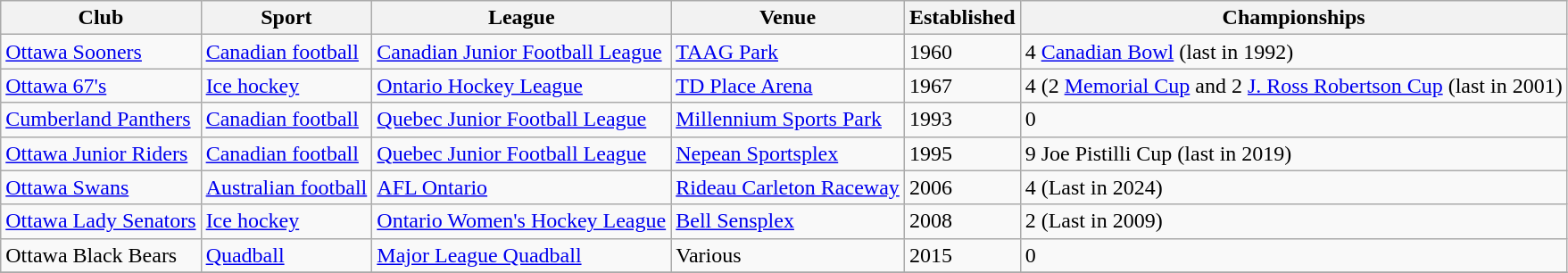<table class="wikitable sortable">
<tr>
<th>Club</th>
<th>Sport</th>
<th>League</th>
<th>Venue</th>
<th>Established</th>
<th>Championships</th>
</tr>
<tr>
<td><a href='#'>Ottawa Sooners</a></td>
<td><a href='#'>Canadian football</a></td>
<td><a href='#'>Canadian Junior Football League</a></td>
<td><a href='#'>TAAG Park</a></td>
<td>1960</td>
<td>4 <a href='#'>Canadian Bowl</a> (last in 1992)</td>
</tr>
<tr>
<td><a href='#'>Ottawa 67's</a></td>
<td><a href='#'>Ice hockey</a></td>
<td><a href='#'>Ontario Hockey League</a></td>
<td><a href='#'>TD Place Arena</a></td>
<td>1967</td>
<td>4 (2 <a href='#'>Memorial Cup</a> and 2 <a href='#'>J. Ross Robertson Cup</a> (last in 2001)</td>
</tr>
<tr>
<td><a href='#'>Cumberland Panthers</a></td>
<td><a href='#'>Canadian football</a></td>
<td><a href='#'>Quebec Junior Football League</a></td>
<td><a href='#'>Millennium Sports Park</a></td>
<td>1993</td>
<td>0</td>
</tr>
<tr>
<td><a href='#'>Ottawa Junior Riders</a></td>
<td><a href='#'>Canadian football</a></td>
<td><a href='#'>Quebec Junior Football League</a></td>
<td><a href='#'>Nepean Sportsplex</a></td>
<td>1995</td>
<td>9 Joe Pistilli Cup (last in 2019)</td>
</tr>
<tr>
<td><a href='#'>Ottawa Swans</a></td>
<td><a href='#'>Australian football</a></td>
<td><a href='#'>AFL Ontario</a></td>
<td><a href='#'>Rideau Carleton Raceway</a></td>
<td>2006</td>
<td>4 (Last in 2024)</td>
</tr>
<tr>
<td><a href='#'>Ottawa Lady Senators</a></td>
<td><a href='#'>Ice hockey</a></td>
<td><a href='#'>Ontario Women's Hockey League</a></td>
<td><a href='#'>Bell Sensplex</a></td>
<td>2008</td>
<td>2 (Last in 2009)</td>
</tr>
<tr>
<td>Ottawa Black Bears</td>
<td><a href='#'>Quadball</a></td>
<td><a href='#'>Major League Quadball</a></td>
<td>Various</td>
<td>2015</td>
<td>0</td>
</tr>
<tr>
</tr>
</table>
